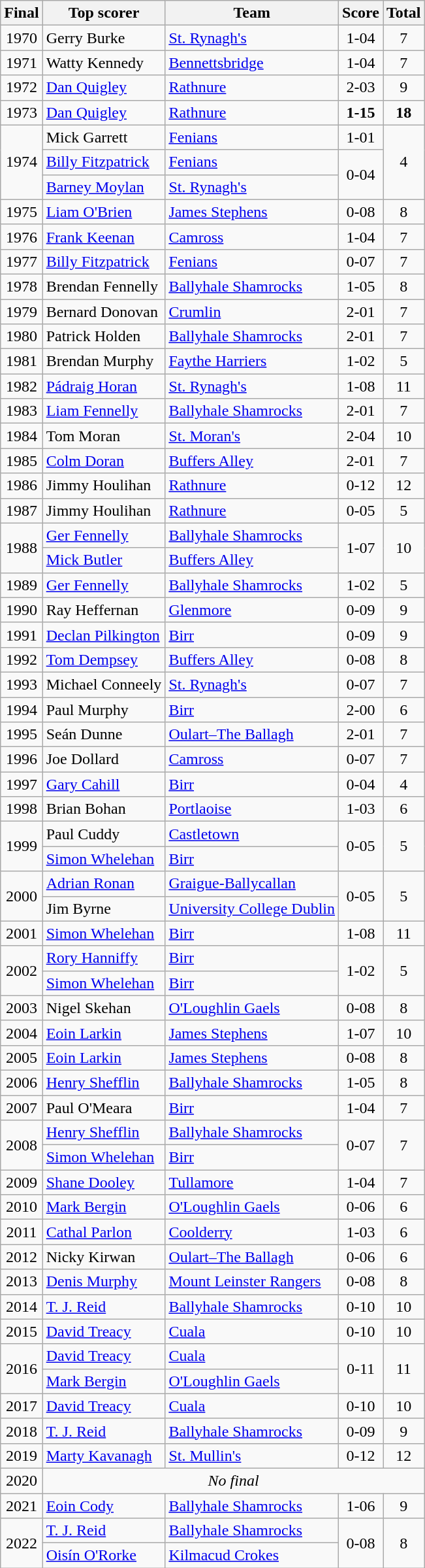<table class="wikitable" style="text-align:center;">
<tr>
<th>Final</th>
<th>Top scorer</th>
<th>Team</th>
<th>Score</th>
<th>Total</th>
</tr>
<tr>
<td>1970</td>
<td style="text-align:left;">Gerry Burke</td>
<td style="text-align:left;"><a href='#'>St. Rynagh's</a></td>
<td>1-04</td>
<td>7</td>
</tr>
<tr>
<td>1971</td>
<td style="text-align:left;">Watty Kennedy</td>
<td style="text-align:left;"><a href='#'>Bennettsbridge</a></td>
<td>1-04</td>
<td>7</td>
</tr>
<tr>
<td>1972</td>
<td style="text-align:left;"><a href='#'>Dan Quigley</a></td>
<td style="text-align:left;"><a href='#'>Rathnure</a></td>
<td>2-03</td>
<td>9</td>
</tr>
<tr>
<td>1973</td>
<td style="text-align:left;"><a href='#'>Dan Quigley</a></td>
<td style="text-align:left;"><a href='#'>Rathnure</a></td>
<td><strong>1-15</strong></td>
<td><strong>18</strong></td>
</tr>
<tr>
<td rowspan=3>1974</td>
<td style="text-align:left;">Mick Garrett</td>
<td style="text-align:left;"><a href='#'>Fenians</a></td>
<td>1-01</td>
<td rowspan=3>4</td>
</tr>
<tr>
<td style="text-align:left;"><a href='#'>Billy Fitzpatrick</a></td>
<td style="text-align:left;"><a href='#'>Fenians</a></td>
<td rowspan=2>0-04</td>
</tr>
<tr>
<td style="text-align:left;"><a href='#'>Barney Moylan</a></td>
<td style="text-align:left;"><a href='#'>St. Rynagh's</a></td>
</tr>
<tr>
<td>1975</td>
<td style="text-align:left;"><a href='#'>Liam O'Brien</a></td>
<td style="text-align:left;"><a href='#'>James Stephens</a></td>
<td>0-08</td>
<td>8</td>
</tr>
<tr>
<td>1976</td>
<td style="text-align:left;"><a href='#'>Frank Keenan</a></td>
<td style="text-align:left;"><a href='#'>Camross</a></td>
<td>1-04</td>
<td>7</td>
</tr>
<tr>
<td>1977</td>
<td style="text-align:left;"><a href='#'>Billy Fitzpatrick</a></td>
<td style="text-align:left;"><a href='#'>Fenians</a></td>
<td>0-07</td>
<td>7</td>
</tr>
<tr>
<td>1978</td>
<td style="text-align:left;">Brendan Fennelly</td>
<td style="text-align:left;"><a href='#'>Ballyhale Shamrocks</a></td>
<td>1-05</td>
<td>8</td>
</tr>
<tr>
<td>1979</td>
<td style="text-align:left;">Bernard Donovan</td>
<td style="text-align:left;"><a href='#'>Crumlin</a></td>
<td>2-01</td>
<td>7</td>
</tr>
<tr>
<td>1980</td>
<td style="text-align:left;">Patrick Holden</td>
<td style="text-align:left;"><a href='#'>Ballyhale Shamrocks</a></td>
<td>2-01</td>
<td>7</td>
</tr>
<tr>
<td>1981</td>
<td style="text-align:left;">Brendan Murphy</td>
<td style="text-align:left;"><a href='#'>Faythe Harriers</a></td>
<td>1-02</td>
<td>5</td>
</tr>
<tr>
<td>1982</td>
<td style="text-align:left;"><a href='#'>Pádraig Horan</a></td>
<td style="text-align:left;"><a href='#'>St. Rynagh's</a></td>
<td>1-08</td>
<td>11</td>
</tr>
<tr>
<td>1983</td>
<td style="text-align:left;"><a href='#'>Liam Fennelly</a></td>
<td style="text-align:left;"><a href='#'>Ballyhale Shamrocks</a></td>
<td>2-01</td>
<td>7</td>
</tr>
<tr>
<td>1984</td>
<td style="text-align:left;">Tom Moran</td>
<td style="text-align:left;"><a href='#'>St. Moran's</a></td>
<td>2-04</td>
<td>10</td>
</tr>
<tr>
<td>1985</td>
<td style="text-align:left;"><a href='#'>Colm Doran</a></td>
<td style="text-align:left;"><a href='#'>Buffers Alley</a></td>
<td>2-01</td>
<td>7</td>
</tr>
<tr>
<td>1986</td>
<td style="text-align:left;">Jimmy Houlihan</td>
<td style="text-align:left;"><a href='#'>Rathnure</a></td>
<td>0-12</td>
<td>12</td>
</tr>
<tr>
<td>1987</td>
<td style="text-align:left;">Jimmy Houlihan</td>
<td style="text-align:left;"><a href='#'>Rathnure</a></td>
<td>0-05</td>
<td>5</td>
</tr>
<tr>
<td rowspan=2>1988</td>
<td style="text-align:left;"><a href='#'>Ger Fennelly</a></td>
<td style="text-align:left;"><a href='#'>Ballyhale Shamrocks</a></td>
<td rowspan=2>1-07</td>
<td rowspan=2>10</td>
</tr>
<tr>
<td style="text-align:left;"><a href='#'>Mick Butler</a></td>
<td style="text-align:left;"><a href='#'>Buffers Alley</a></td>
</tr>
<tr>
<td>1989</td>
<td style="text-align:left;"><a href='#'>Ger Fennelly</a></td>
<td style="text-align:left;"><a href='#'>Ballyhale Shamrocks</a></td>
<td>1-02</td>
<td>5</td>
</tr>
<tr>
<td>1990</td>
<td style="text-align:left;">Ray Heffernan</td>
<td style="text-align:left;"><a href='#'>Glenmore</a></td>
<td>0-09</td>
<td>9</td>
</tr>
<tr>
<td>1991</td>
<td style="text-align:left;"><a href='#'>Declan Pilkington</a></td>
<td style="text-align:left;"><a href='#'>Birr</a></td>
<td>0-09</td>
<td>9</td>
</tr>
<tr>
<td>1992</td>
<td style="text-align:left;"><a href='#'>Tom Dempsey</a></td>
<td style="text-align:left;"><a href='#'>Buffers Alley</a></td>
<td>0-08</td>
<td>8</td>
</tr>
<tr>
<td>1993</td>
<td style="text-align:left;">Michael Conneely</td>
<td style="text-align:left;"><a href='#'>St. Rynagh's</a></td>
<td>0-07</td>
<td>7</td>
</tr>
<tr>
<td>1994</td>
<td style="text-align:left;">Paul Murphy</td>
<td style="text-align:left;"><a href='#'>Birr</a></td>
<td>2-00</td>
<td>6</td>
</tr>
<tr>
<td>1995</td>
<td style="text-align:left;">Seán Dunne</td>
<td style="text-align:left;"><a href='#'>Oulart–The Ballagh</a></td>
<td>2-01</td>
<td>7</td>
</tr>
<tr>
<td>1996</td>
<td style="text-align:left;">Joe Dollard</td>
<td style="text-align:left;"><a href='#'>Camross</a></td>
<td>0-07</td>
<td>7</td>
</tr>
<tr>
<td>1997</td>
<td style="text-align:left;"><a href='#'>Gary Cahill</a></td>
<td style="text-align:left;"><a href='#'>Birr</a></td>
<td>0-04</td>
<td>4</td>
</tr>
<tr>
<td>1998</td>
<td style="text-align:left;">Brian Bohan</td>
<td style="text-align:left;"><a href='#'>Portlaoise</a></td>
<td>1-03</td>
<td>6</td>
</tr>
<tr>
<td rowspan=2>1999</td>
<td style="text-align:left;">Paul Cuddy</td>
<td style="text-align:left;"><a href='#'>Castletown</a></td>
<td rowspan=2>0-05</td>
<td rowspan=2>5</td>
</tr>
<tr>
<td style="text-align:left;"><a href='#'>Simon Whelehan</a></td>
<td style="text-align:left;"><a href='#'>Birr</a></td>
</tr>
<tr>
<td rowspan=2>2000</td>
<td style="text-align:left;"><a href='#'>Adrian Ronan</a></td>
<td style="text-align:left;"><a href='#'>Graigue-Ballycallan</a></td>
<td rowspan=2>0-05</td>
<td rowspan=2>5</td>
</tr>
<tr>
<td style="text-align:left;">Jim Byrne</td>
<td style="text-align:left;"><a href='#'>University College Dublin</a></td>
</tr>
<tr>
<td>2001</td>
<td style="text-align:left;"><a href='#'>Simon Whelehan</a></td>
<td style="text-align:left;"><a href='#'>Birr</a></td>
<td>1-08</td>
<td>11</td>
</tr>
<tr>
<td rowspan=2>2002</td>
<td style="text-align:left;"><a href='#'>Rory Hanniffy</a></td>
<td style="text-align:left;"><a href='#'>Birr</a></td>
<td rowspan=2>1-02</td>
<td rowspan=2>5</td>
</tr>
<tr>
<td style="text-align:left;"><a href='#'>Simon Whelehan</a></td>
<td style="text-align:left;"><a href='#'>Birr</a></td>
</tr>
<tr>
<td>2003</td>
<td style="text-align:left;">Nigel Skehan</td>
<td style="text-align:left;"><a href='#'>O'Loughlin Gaels</a></td>
<td>0-08</td>
<td>8</td>
</tr>
<tr>
<td>2004</td>
<td style="text-align:left;"><a href='#'>Eoin Larkin</a></td>
<td style="text-align:left;"><a href='#'>James Stephens</a></td>
<td>1-07</td>
<td>10</td>
</tr>
<tr>
<td>2005</td>
<td style="text-align:left;"><a href='#'>Eoin Larkin</a></td>
<td style="text-align:left;"><a href='#'>James Stephens</a></td>
<td>0-08</td>
<td>8</td>
</tr>
<tr>
<td>2006</td>
<td style="text-align:left;"><a href='#'>Henry Shefflin</a></td>
<td style="text-align:left;"><a href='#'>Ballyhale Shamrocks</a></td>
<td>1-05</td>
<td>8</td>
</tr>
<tr>
<td>2007</td>
<td style="text-align:left;">Paul O'Meara</td>
<td style="text-align:left;"><a href='#'>Birr</a></td>
<td>1-04</td>
<td>7</td>
</tr>
<tr>
<td rowspan=2>2008</td>
<td style="text-align:left;"><a href='#'>Henry Shefflin</a></td>
<td style="text-align:left;"><a href='#'>Ballyhale Shamrocks</a></td>
<td rowspan=2>0-07</td>
<td rowspan=2>7</td>
</tr>
<tr>
<td style="text-align:left;"><a href='#'>Simon Whelehan</a></td>
<td style="text-align:left;"><a href='#'>Birr</a></td>
</tr>
<tr>
<td>2009</td>
<td style="text-align:left;"><a href='#'>Shane Dooley</a></td>
<td style="text-align:left;"><a href='#'>Tullamore</a></td>
<td>1-04</td>
<td>7</td>
</tr>
<tr>
<td>2010</td>
<td style="text-align:left;"><a href='#'>Mark Bergin</a></td>
<td style="text-align:left;"><a href='#'>O'Loughlin Gaels</a></td>
<td>0-06</td>
<td>6</td>
</tr>
<tr>
<td>2011</td>
<td style="text-align:left;"><a href='#'>Cathal Parlon</a></td>
<td style="text-align:left;"><a href='#'>Coolderry</a></td>
<td>1-03</td>
<td>6</td>
</tr>
<tr>
<td>2012</td>
<td style="text-align:left;">Nicky Kirwan</td>
<td style="text-align:left;"><a href='#'>Oulart–The Ballagh</a></td>
<td>0-06</td>
<td>6</td>
</tr>
<tr>
<td>2013</td>
<td style="text-align:left;"><a href='#'>Denis Murphy</a></td>
<td style="text-align:left;"><a href='#'>Mount Leinster Rangers</a></td>
<td>0-08</td>
<td>8</td>
</tr>
<tr>
<td>2014</td>
<td style="text-align:left;"><a href='#'>T. J. Reid</a></td>
<td style="text-align:left;"><a href='#'>Ballyhale Shamrocks</a></td>
<td>0-10</td>
<td>10</td>
</tr>
<tr>
<td>2015</td>
<td style="text-align:left;"><a href='#'>David Treacy</a></td>
<td style="text-align:left;"><a href='#'>Cuala</a></td>
<td>0-10</td>
<td>10</td>
</tr>
<tr>
<td rowspan=2>2016</td>
<td style="text-align:left;"><a href='#'>David Treacy</a></td>
<td style="text-align:left;"><a href='#'>Cuala</a></td>
<td rowspan=2>0-11</td>
<td rowspan=2>11</td>
</tr>
<tr>
<td style="text-align:left;"><a href='#'>Mark Bergin</a></td>
<td style="text-align:left;"><a href='#'>O'Loughlin Gaels</a></td>
</tr>
<tr>
<td>2017</td>
<td style="text-align:left;"><a href='#'>David Treacy</a></td>
<td style="text-align:left;"><a href='#'>Cuala</a></td>
<td>0-10</td>
<td>10</td>
</tr>
<tr>
<td>2018</td>
<td style="text-align:left;"><a href='#'>T. J. Reid</a></td>
<td style="text-align:left;"><a href='#'>Ballyhale Shamrocks</a></td>
<td>0-09</td>
<td>9</td>
</tr>
<tr>
<td>2019</td>
<td style="text-align:left;"><a href='#'>Marty Kavanagh</a></td>
<td style="text-align:left;"><a href='#'>St. Mullin's</a></td>
<td>0-12</td>
<td>12</td>
</tr>
<tr>
<td>2020</td>
<td colspan=4><em>No final</em></td>
</tr>
<tr>
<td>2021</td>
<td style="text-align:left;"><a href='#'>Eoin Cody</a></td>
<td style="text-align:left;"><a href='#'>Ballyhale Shamrocks</a></td>
<td>1-06</td>
<td>9</td>
</tr>
<tr>
<td rowspan=2>2022</td>
<td style="text-align:left;"><a href='#'>T. J. Reid</a></td>
<td style="text-align:left;"><a href='#'>Ballyhale Shamrocks</a></td>
<td rowspan=2>0-08</td>
<td rowspan=2>8</td>
</tr>
<tr>
<td style="text-align:left;"><a href='#'>Oisín O'Rorke</a></td>
<td style="text-align:left;"><a href='#'>Kilmacud Crokes</a></td>
</tr>
</table>
